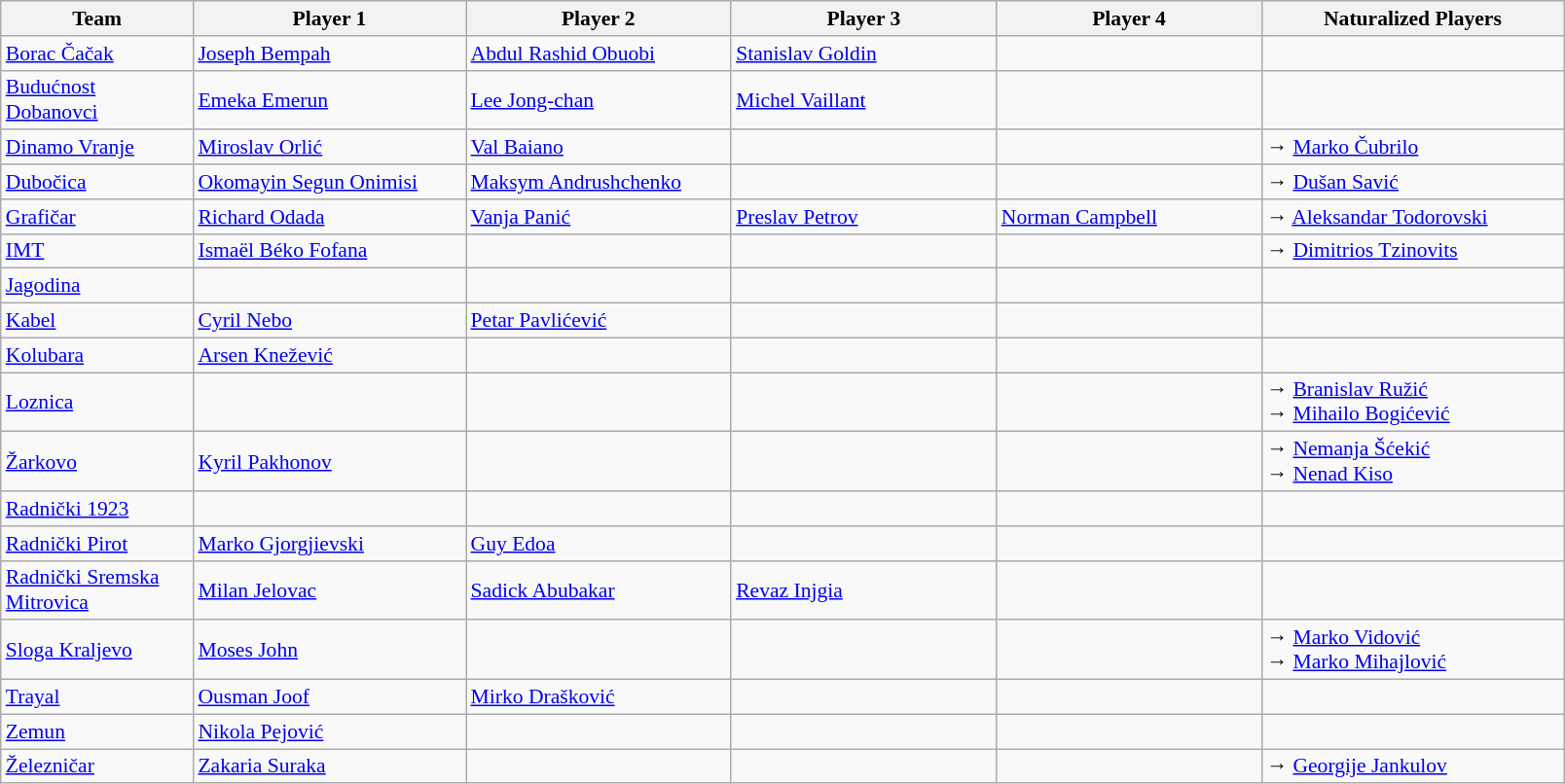<table class="wikitable" style="font-size:90%">
<tr>
<th width="125">Team</th>
<th width="180">Player 1</th>
<th width="175">Player 2</th>
<th width="175">Player 3</th>
<th width="175">Player 4</th>
<th width="200">Naturalized Players</th>
</tr>
<tr>
<td><a href='#'>Borac Čačak</a></td>
<td> <a href='#'>Joseph Bempah</a></td>
<td> <a href='#'>Abdul Rashid Obuobi</a></td>
<td> <a href='#'>Stanislav Goldin</a></td>
<td></td>
<td></td>
</tr>
<tr>
<td><a href='#'>Budućnost Dobanovci</a></td>
<td> <a href='#'>Emeka Emerun</a></td>
<td> <a href='#'>Lee Jong-chan</a></td>
<td> <a href='#'>Michel Vaillant</a></td>
<td></td>
<td></td>
</tr>
<tr>
<td><a href='#'>Dinamo Vranje</a></td>
<td> <a href='#'>Miroslav Orlić</a></td>
<td> <a href='#'>Val Baiano</a></td>
<td></td>
<td></td>
<td>→ <a href='#'>Marko Čubrilo</a><br></td>
</tr>
<tr>
<td><a href='#'>Dubočica</a></td>
<td> <a href='#'>Okomayin Segun Onimisi</a></td>
<td> <a href='#'>Maksym Andrushchenko</a></td>
<td></td>
<td></td>
<td>→ <a href='#'>Dušan Savić</a><br></td>
</tr>
<tr>
<td><a href='#'>Grafičar</a></td>
<td> <a href='#'>Richard Odada</a></td>
<td> <a href='#'>Vanja Panić</a></td>
<td> <a href='#'>Preslav Petrov</a></td>
<td> <a href='#'>Norman Campbell</a></td>
<td>→ <a href='#'>Aleksandar Todorovski</a><br></td>
</tr>
<tr>
<td><a href='#'>IMT</a></td>
<td> <a href='#'>Ismaël Béko Fofana</a></td>
<td></td>
<td></td>
<td></td>
<td>→ <a href='#'>Dimitrios Tzinovits</a><br></td>
</tr>
<tr>
<td><a href='#'>Jagodina</a></td>
<td></td>
<td></td>
<td></td>
<td></td>
<td></td>
</tr>
<tr>
<td><a href='#'>Kabel</a></td>
<td> <a href='#'>Cyril Nebo</a></td>
<td> <a href='#'>Petar Pavlićević</a></td>
<td></td>
<td></td>
<td></td>
</tr>
<tr>
<td><a href='#'>Kolubara</a></td>
<td> <a href='#'>Arsen Knežević</a></td>
<td></td>
<td></td>
<td></td>
<td></td>
</tr>
<tr>
<td><a href='#'>Loznica</a></td>
<td></td>
<td></td>
<td></td>
<td></td>
<td>→ <a href='#'>Branislav Ružić</a><br> → <a href='#'>Mihailo Bogićević</a><br></td>
</tr>
<tr>
<td><a href='#'>Žarkovo</a></td>
<td> <a href='#'>Kyril Pakhonov</a></td>
<td></td>
<td></td>
<td></td>
<td>→ <a href='#'>Nemanja Šćekić</a><br>→ <a href='#'>Nenad Kiso</a><br></td>
</tr>
<tr>
<td><a href='#'>Radnički 1923</a></td>
<td></td>
<td></td>
<td></td>
<td></td>
<td></td>
</tr>
<tr>
<td><a href='#'>Radnički Pirot</a></td>
<td> <a href='#'>Marko Gjorgjievski</a></td>
<td> <a href='#'>Guy Edoa</a></td>
<td></td>
<td></td>
<td></td>
</tr>
<tr>
<td><a href='#'>Radnički Sremska Mitrovica</a></td>
<td> <a href='#'>Milan Jelovac</a></td>
<td> <a href='#'>Sadick Abubakar</a></td>
<td> <a href='#'>Revaz Injgia</a></td>
<td></td>
<td></td>
</tr>
<tr>
<td><a href='#'>Sloga Kraljevo</a></td>
<td> <a href='#'>Moses John</a></td>
<td></td>
<td></td>
<td></td>
<td>→ <a href='#'>Marko Vidović</a><br>→ <a href='#'>Marko Mihajlović</a></td>
</tr>
<tr>
<td><a href='#'>Trayal</a></td>
<td> <a href='#'>Ousman Joof</a></td>
<td> <a href='#'>Mirko Drašković</a></td>
<td></td>
<td></td>
<td></td>
</tr>
<tr>
<td><a href='#'>Zemun</a></td>
<td> <a href='#'>Nikola Pejović</a></td>
<td></td>
<td></td>
<td></td>
<td></td>
</tr>
<tr>
<td><a href='#'>Železničar</a></td>
<td> <a href='#'>Zakaria Suraka</a></td>
<td></td>
<td></td>
<td></td>
<td>→ <a href='#'>Georgije Jankulov</a><br></td>
</tr>
</table>
